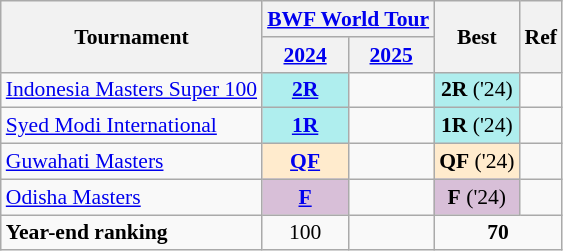<table style='font-size: 90%; text-align:center;' class='wikitable'>
<tr>
<th rowspan="2">Tournament</th>
<th colspan="2"><a href='#'>BWF World Tour</a></th>
<th rowspan="2">Best</th>
<th rowspan="2">Ref</th>
</tr>
<tr>
<th><a href='#'>2024</a></th>
<th><a href='#'>2025</a></th>
</tr>
<tr>
<td align=left><a href='#'>Indonesia Masters Super 100</a></td>
<td bgcolor=AFEEEE><strong><a href='#'>2R</a></strong></td>
<td></td>
<td bgcolor=AFEEEE><strong>2R</strong> ('24)</td>
<td></td>
</tr>
<tr>
<td align=left><a href='#'>Syed Modi International</a></td>
<td bgcolor="#afeeee"><strong><a href='#'>1R</a></strong></td>
<td></td>
<td bgcolor="#afeeee"><strong>1R</strong> ('24)</td>
<td></td>
</tr>
<tr>
<td align=left><a href='#'>Guwahati Masters</a></td>
<td bgcolor="#FFEBCD"><strong><a href='#'>QF</a></strong></td>
<td></td>
<td bgcolor="#FFEBCD"><strong>QF</strong> ('24)</td>
<td></td>
</tr>
<tr>
<td align=left><a href='#'>Odisha Masters</a></td>
<td bgcolor="#D8BFD8 "><strong><a href='#'>F</a></strong></td>
<td></td>
<td bgcolor=D8BFD8><strong>F</strong> ('24)</td>
<td></td>
</tr>
<tr>
<td align=left><strong>Year-end ranking</strong></td>
<td>100</td>
<td></td>
<td colspan=2><strong>70</strong></td>
</tr>
</table>
